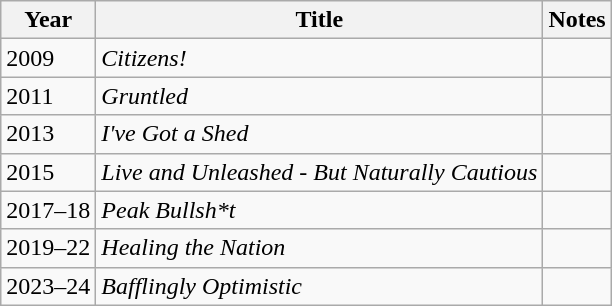<table class="wikitable sortable">
<tr>
<th>Year</th>
<th>Title</th>
<th>Notes</th>
</tr>
<tr>
<td>2009</td>
<td><em>Citizens!</em></td>
<td></td>
</tr>
<tr>
<td>2011</td>
<td><em>Gruntled</em></td>
<td></td>
</tr>
<tr>
<td>2013</td>
<td><em>I've Got a Shed</em></td>
<td></td>
</tr>
<tr>
<td>2015</td>
<td><em>Live and Unleashed - But Naturally Cautious</em></td>
<td></td>
</tr>
<tr>
<td>2017–18</td>
<td><em>Peak Bullsh*t</em></td>
<td></td>
</tr>
<tr>
<td>2019–22</td>
<td><em>Healing the Nation</em></td>
<td></td>
</tr>
<tr>
<td>2023–24</td>
<td><em>Bafflingly Optimistic</em></td>
<td></td>
</tr>
</table>
